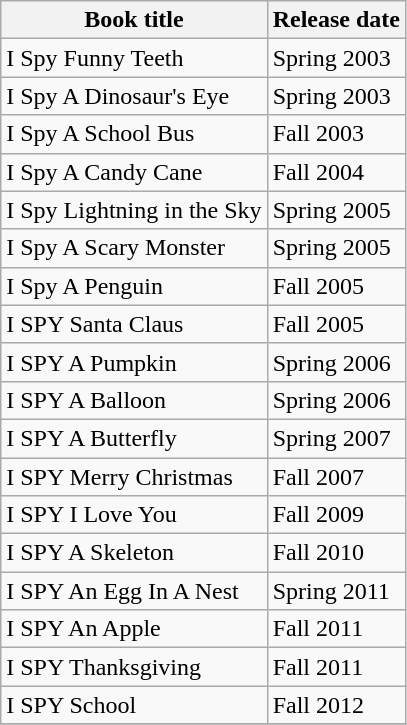<table class="wikitable">
<tr>
<th>Book title</th>
<th>Release date</th>
</tr>
<tr>
<td>I Spy Funny Teeth</td>
<td>Spring 2003</td>
</tr>
<tr>
<td>I Spy A Dinosaur's Eye</td>
<td>Spring 2003</td>
</tr>
<tr>
<td>I Spy A School Bus</td>
<td>Fall 2003</td>
</tr>
<tr>
<td>I Spy A Candy Cane</td>
<td>Fall 2004</td>
</tr>
<tr>
<td>I Spy Lightning in the Sky</td>
<td>Spring 2005</td>
</tr>
<tr>
<td>I Spy A Scary Monster</td>
<td>Spring 2005</td>
</tr>
<tr>
<td>I Spy A Penguin</td>
<td>Fall 2005</td>
</tr>
<tr>
<td>I SPY Santa Claus</td>
<td>Fall 2005</td>
</tr>
<tr>
<td>I SPY A Pumpkin</td>
<td>Spring 2006</td>
</tr>
<tr>
<td>I SPY A Balloon</td>
<td>Spring 2006</td>
</tr>
<tr>
<td>I SPY A Butterfly</td>
<td>Spring 2007</td>
</tr>
<tr>
<td>I SPY Merry Christmas</td>
<td>Fall 2007</td>
</tr>
<tr>
<td>I SPY I Love You</td>
<td>Fall 2009</td>
</tr>
<tr>
<td>I SPY A Skeleton</td>
<td>Fall 2010</td>
</tr>
<tr>
<td>I SPY An Egg In A Nest</td>
<td>Spring 2011</td>
</tr>
<tr>
<td>I SPY An Apple</td>
<td>Fall 2011</td>
</tr>
<tr>
<td>I SPY Thanksgiving</td>
<td>Fall 2011</td>
</tr>
<tr>
<td>I SPY School</td>
<td>Fall 2012</td>
</tr>
<tr>
</tr>
</table>
